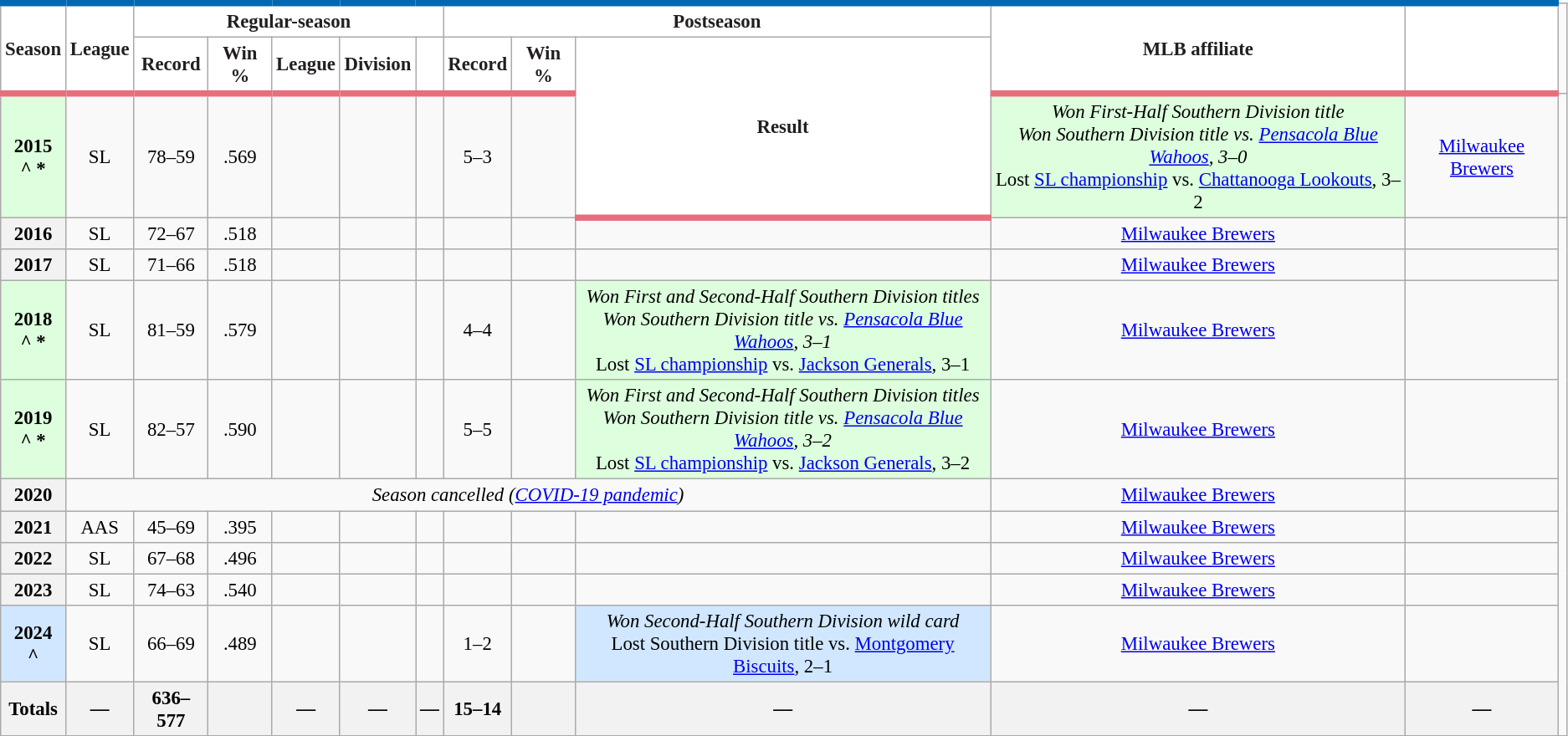<table class="wikitable sortable plainrowheaders" style="font-size: 95%; text-align:center;">
<tr>
<th rowspan="2" scope="col" style="background-color:#ffffff; border-top:#0068b3 5px solid; border-bottom:#e76e7c 5px solid; color:#231f20">Season</th>
<th rowspan="2" scope="col" style="background-color:#ffffff; border-top:#0068b3 5px solid; border-bottom:#e76e7c 5px solid; color:#231f20">League</th>
<th colspan="5" scope="col" style="background-color:#ffffff; border-top:#0068b3 5px solid; color:#231f20">Regular-season</th>
<th colspan="3" scope="col" style="background-color:#ffffff; border-top:#0068b3 5px solid; color:#231f20">Postseason</th>
<th rowspan="2" scope="col" style="background-color:#ffffff; border-top:#0068b3 5px solid; border-bottom:#e76e7c 5px solid; color:#231f20">MLB affiliate</th>
<th class="unsortable" rowspan="2" scope="col" style="background-color:#ffffff; border-top:#0068b3 5px solid; border-bottom:#e76e7c 5px solid; color:#231f20"></th>
</tr>
<tr>
<th scope="col" style="background-color:#ffffff; border-bottom:#e76e7c 5px solid; color:#231f20">Record</th>
<th scope="col" style="background-color:#ffffff; border-bottom:#e76e7c 5px solid; color:#231f20">Win %</th>
<th scope="col" style="background-color:#ffffff; border-bottom:#e76e7c 5px solid; color:#231f20">League</th>
<th scope="col" style="background-color:#ffffff; border-bottom:#e76e7c 5px solid; color:#231f20">Division</th>
<th scope="col" style="background-color:#ffffff; border-bottom:#e76e7c 5px solid; color:#231f20"></th>
<th scope="col" style="background-color:#ffffff; border-bottom:#e76e7c 5px solid; color:#231f20">Record</th>
<th scope="col" style="background-color:#ffffff; border-bottom:#e76e7c 5px solid; color:#231f20">Win %</th>
<th class="unsortable" rowspan="2" scope="col" style="background-color:#ffffff; border-bottom:#e76e7c 5px solid; color:#231f20">Result</th>
</tr>
<tr>
<th scope="row" style="text-align:center; background:#DDFFDD">2015<br>^ *</th>
<td>SL</td>
<td>78–59</td>
<td>.569</td>
<td></td>
<td></td>
<td></td>
<td>5–3</td>
<td></td>
<td bgcolor="#DDFFDD"><em>Won First-Half Southern Division title</em><br><em>Won Southern Division title vs. <a href='#'>Pensacola Blue Wahoos</a>, 3–0</em><br>Lost <a href='#'>SL championship</a> vs. <a href='#'>Chattanooga Lookouts</a>, 3–2</td>
<td><a href='#'>Milwaukee Brewers</a></td>
<td></td>
</tr>
<tr>
<th scope="row" style="text-align:center">2016</th>
<td>SL</td>
<td>72–67</td>
<td>.518</td>
<td></td>
<td></td>
<td></td>
<td></td>
<td></td>
<td></td>
<td><a href='#'>Milwaukee Brewers</a></td>
<td></td>
</tr>
<tr>
<th scope="row" style="text-align:center">2017</th>
<td>SL</td>
<td>71–66</td>
<td>.518</td>
<td></td>
<td></td>
<td></td>
<td></td>
<td></td>
<td></td>
<td><a href='#'>Milwaukee Brewers</a></td>
<td></td>
</tr>
<tr>
<th scope="row" style="text-align:center; background:#DDFFDD">2018<br>^ *</th>
<td>SL</td>
<td>81–59</td>
<td>.579</td>
<td></td>
<td></td>
<td></td>
<td>4–4</td>
<td></td>
<td bgcolor="#DDFFDD"><em>Won First and Second-Half Southern Division titles</em><br><em>Won Southern Division title vs. <a href='#'>Pensacola Blue Wahoos</a>, 3–1</em><br>Lost <a href='#'>SL championship</a> vs. <a href='#'>Jackson Generals</a>, 3–1</td>
<td><a href='#'>Milwaukee Brewers</a></td>
<td></td>
</tr>
<tr>
<th scope="row" style="text-align:center; background:#DDFFDD">2019<br>^ *</th>
<td>SL</td>
<td>82–57</td>
<td>.590</td>
<td></td>
<td></td>
<td></td>
<td>5–5</td>
<td></td>
<td bgcolor="#DDFFDD"><em>Won First and Second-Half Southern Division titles</em><br><em>Won Southern Division title vs. <a href='#'>Pensacola Blue Wahoos</a>, 3–2</em><br>Lost <a href='#'>SL championship</a> vs. <a href='#'>Jackson Generals</a>, 3–2</td>
<td><a href='#'>Milwaukee Brewers</a></td>
<td></td>
</tr>
<tr>
<th scope="row" style="text-align:center">2020</th>
<td colspan="9"><em>Season cancelled (<a href='#'>COVID-19 pandemic</a>)</em></td>
<td><a href='#'>Milwaukee Brewers</a></td>
<td></td>
</tr>
<tr>
<th scope="row" style="text-align:center">2021</th>
<td>AAS</td>
<td>45–69</td>
<td>.395</td>
<td></td>
<td></td>
<td></td>
<td></td>
<td></td>
<td></td>
<td><a href='#'>Milwaukee Brewers</a></td>
<td></td>
</tr>
<tr>
<th scope="row" style="text-align:center">2022</th>
<td>SL</td>
<td>67–68</td>
<td>.496</td>
<td></td>
<td></td>
<td></td>
<td></td>
<td></td>
<td></td>
<td><a href='#'>Milwaukee Brewers</a></td>
<td></td>
</tr>
<tr>
<th scope="row" style="text-align:center">2023</th>
<td>SL</td>
<td>74–63</td>
<td>.540</td>
<td></td>
<td></td>
<td></td>
<td></td>
<td></td>
<td></td>
<td><a href='#'>Milwaukee Brewers</a></td>
<td></td>
</tr>
<tr>
<th scope="row" style="text-align:center; background:#D0E7FF">2024<br>^</th>
<td>SL</td>
<td>66–69</td>
<td>.489</td>
<td></td>
<td></td>
<td></td>
<td>1–2</td>
<td></td>
<td bgcolor="#D0E7FF"><em>Won Second-Half Southern Division wild card</em><br>Lost Southern Division title vs. <a href='#'>Montgomery Biscuits</a>, 2–1</td>
<td><a href='#'>Milwaukee Brewers</a></td>
<td></td>
</tr>
<tr class="sortbottom">
<th scope="row" style="text-align:center"><strong>Totals</strong></th>
<th>—</th>
<th>636–577</th>
<th></th>
<th>—</th>
<th>—</th>
<th>—</th>
<th>15–14</th>
<th></th>
<th>—</th>
<th>—</th>
<th>—</th>
</tr>
</table>
